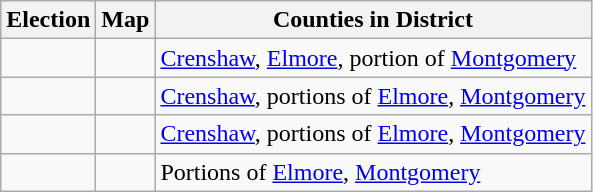<table class="wikitable">
<tr>
<th>Election</th>
<th>Map</th>
<th>Counties in District</th>
</tr>
<tr>
<td></td>
<td></td>
<td><a href='#'>Crenshaw</a>, <a href='#'>Elmore</a>, portion of <a href='#'>Montgomery</a></td>
</tr>
<tr>
<td></td>
<td></td>
<td><a href='#'>Crenshaw</a>, portions of <a href='#'>Elmore</a>, <a href='#'>Montgomery</a></td>
</tr>
<tr>
<td></td>
<td></td>
<td><a href='#'>Crenshaw</a>, portions of <a href='#'>Elmore</a>, <a href='#'>Montgomery</a></td>
</tr>
<tr>
<td></td>
<td></td>
<td>Portions of <a href='#'>Elmore</a>, <a href='#'>Montgomery</a></td>
</tr>
</table>
